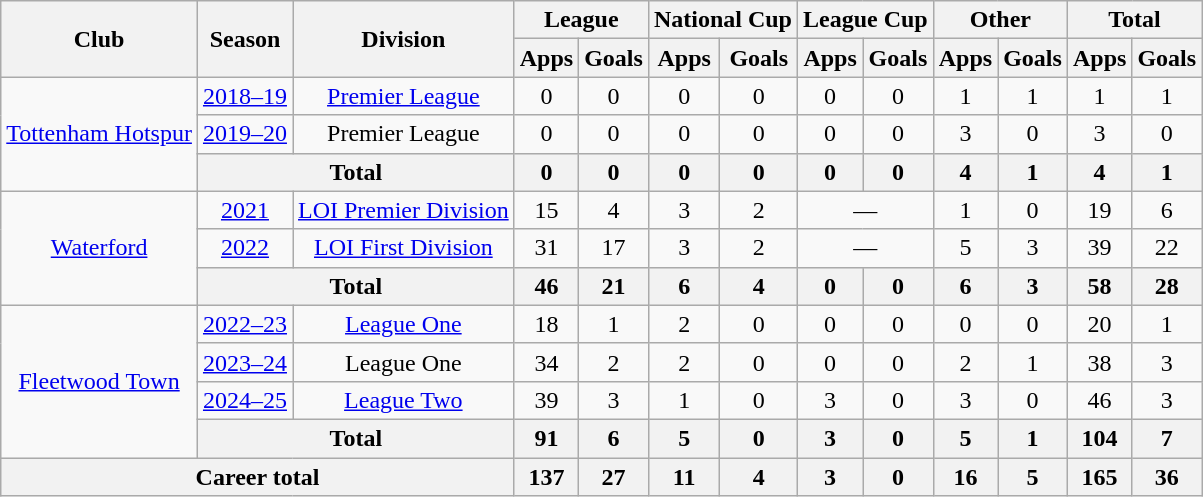<table class="wikitable" style="text-align:center">
<tr>
<th rowspan="2">Club</th>
<th rowspan="2">Season</th>
<th rowspan="2">Division</th>
<th colspan="2">League</th>
<th colspan="2">National Cup</th>
<th colspan="2">League Cup</th>
<th colspan="2">Other</th>
<th colspan="2">Total</th>
</tr>
<tr>
<th>Apps</th>
<th>Goals</th>
<th>Apps</th>
<th>Goals</th>
<th>Apps</th>
<th>Goals</th>
<th>Apps</th>
<th>Goals</th>
<th>Apps</th>
<th>Goals</th>
</tr>
<tr>
<td rowspan="3"><a href='#'>Tottenham Hotspur</a></td>
<td><a href='#'>2018–19</a></td>
<td><a href='#'>Premier League</a></td>
<td>0</td>
<td>0</td>
<td>0</td>
<td>0</td>
<td>0</td>
<td>0</td>
<td>1</td>
<td>1</td>
<td>1</td>
<td>1</td>
</tr>
<tr>
<td><a href='#'>2019–20</a></td>
<td>Premier League</td>
<td>0</td>
<td>0</td>
<td>0</td>
<td>0</td>
<td>0</td>
<td>0</td>
<td>3</td>
<td>0</td>
<td>3</td>
<td>0</td>
</tr>
<tr>
<th colspan="2">Total</th>
<th>0</th>
<th>0</th>
<th>0</th>
<th>0</th>
<th>0</th>
<th>0</th>
<th>4</th>
<th>1</th>
<th>4</th>
<th>1</th>
</tr>
<tr>
<td rowspan="3"><a href='#'>Waterford</a></td>
<td><a href='#'>2021</a></td>
<td><a href='#'>LOI Premier Division</a></td>
<td>15</td>
<td>4</td>
<td>3</td>
<td>2</td>
<td colspan="2">—</td>
<td>1</td>
<td>0</td>
<td>19</td>
<td>6</td>
</tr>
<tr>
<td><a href='#'>2022</a></td>
<td><a href='#'>LOI First Division</a></td>
<td>31</td>
<td>17</td>
<td>3</td>
<td>2</td>
<td colspan="2">—</td>
<td>5</td>
<td>3</td>
<td>39</td>
<td>22</td>
</tr>
<tr>
<th colspan="2">Total</th>
<th>46</th>
<th>21</th>
<th>6</th>
<th>4</th>
<th>0</th>
<th>0</th>
<th>6</th>
<th>3</th>
<th>58</th>
<th>28</th>
</tr>
<tr>
<td rowspan="4"><a href='#'>Fleetwood Town</a></td>
<td><a href='#'>2022–23</a></td>
<td><a href='#'>League One</a></td>
<td>18</td>
<td>1</td>
<td>2</td>
<td>0</td>
<td>0</td>
<td>0</td>
<td>0</td>
<td>0</td>
<td>20</td>
<td>1</td>
</tr>
<tr>
<td><a href='#'>2023–24</a></td>
<td>League One</td>
<td>34</td>
<td>2</td>
<td>2</td>
<td>0</td>
<td>0</td>
<td>0</td>
<td>2</td>
<td>1</td>
<td>38</td>
<td>3</td>
</tr>
<tr>
<td><a href='#'>2024–25</a></td>
<td><a href='#'>League Two</a></td>
<td>39</td>
<td>3</td>
<td>1</td>
<td>0</td>
<td>3</td>
<td>0</td>
<td>3</td>
<td>0</td>
<td>46</td>
<td>3</td>
</tr>
<tr>
<th colspan="2">Total</th>
<th>91</th>
<th>6</th>
<th>5</th>
<th>0</th>
<th>3</th>
<th>0</th>
<th>5</th>
<th>1</th>
<th>104</th>
<th>7</th>
</tr>
<tr>
<th colspan="3">Career total</th>
<th>137</th>
<th>27</th>
<th>11</th>
<th>4</th>
<th>3</th>
<th>0</th>
<th>16</th>
<th>5</th>
<th>165</th>
<th>36</th>
</tr>
</table>
